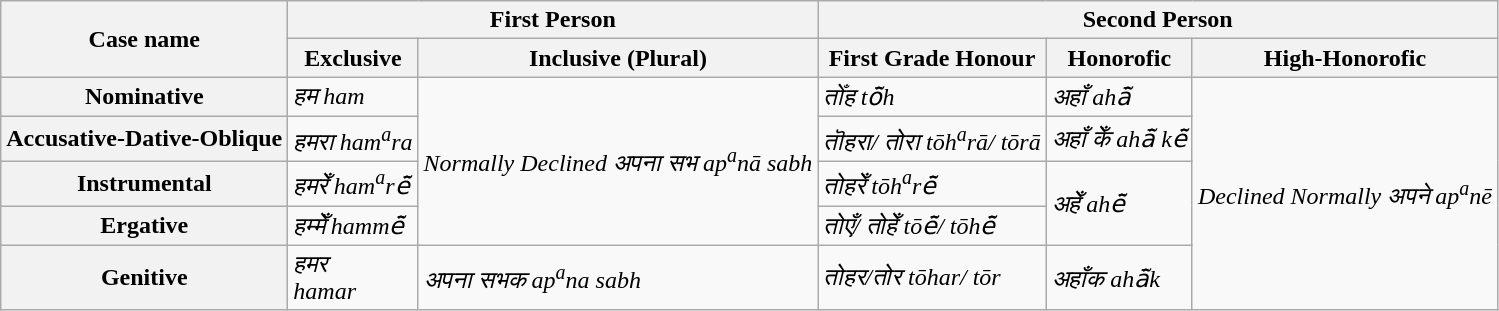<table class="wikitable">
<tr>
<th rowspan="2">Case name</th>
<th colspan="2">First Person</th>
<th colspan="3">Second Person</th>
</tr>
<tr>
<th>Exclusive</th>
<th>Inclusive (Plural)</th>
<th>First Grade Honour</th>
<th>Honorofic</th>
<th>High-Honorofic</th>
</tr>
<tr>
<th>Nominative</th>
<td><em>हम ham</em></td>
<td rowspan="4"><em>Normally Declined अपना सभ ap<sup>a</sup>nā sabh</em></td>
<td><em>तोँह tō̃h</em></td>
<td><em>अहाँ ahā̃</em></td>
<td rowspan="5"><em>Declined Normally अपने ap<sup>a</sup>nē</em></td>
</tr>
<tr>
<th>Accusative-Dative-Oblique</th>
<td><em>हमरा ham<sup>a</sup>ra</em></td>
<td><em>तॊहरा/ तोरा tōh<sup>a</sup>rā/ tōrā</em></td>
<td><em>अहाँ केँ ahā̃ kē̃</em></td>
</tr>
<tr>
<th>Instrumental</th>
<td><em>हमरेँ ham<sup>a</sup>rē̃</em></td>
<td><em>तोहरेँ tōh<sup>a</sup>rē̃</em></td>
<td rowspan="2"><em>अहेँ ahē̃</em></td>
</tr>
<tr>
<th>Ergative</th>
<td><em>हम्मेँ hammē̃</em></td>
<td><em>तोएँ/ तोहेँ tōē̃/ tōhē̃</em></td>
</tr>
<tr>
<th>Genitive</th>
<td><em>हमर</em><br><em>hamar</em></td>
<td><em>अपना सभक ap<sup>a</sup>na sabh</em></td>
<td><em>तोहर/तोर  tōhar/ tōr</em></td>
<td><em>अहाँक ahā̃k</em></td>
</tr>
</table>
